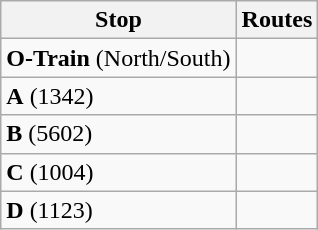<table class="wikitable" style="max-width:480px;">
<tr>
<th>Stop</th>
<th>Routes</th>
</tr>
<tr>
<td><strong>O-Train</strong> (North/South)</td>
<td></td>
</tr>
<tr>
<td><strong>A</strong> (1342)</td>
<td>     </td>
</tr>
<tr>
<td><strong>B</strong> (5602)</td>
<td>     </td>
</tr>
<tr>
<td><strong>C</strong> (1004)</td>
<td> </td>
</tr>
<tr>
<td><strong>D</strong> (1123)</td>
<td> </td>
</tr>
</table>
